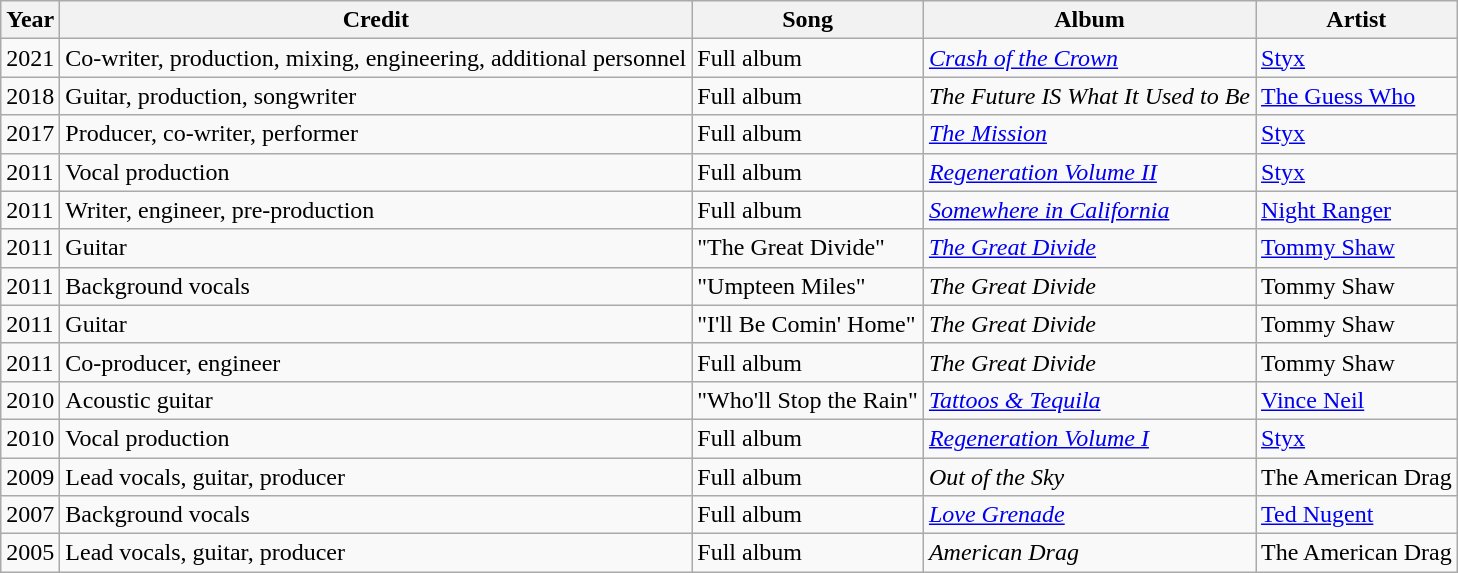<table class="wikitable sortable">
<tr>
<th>Year</th>
<th>Credit</th>
<th>Song</th>
<th>Album</th>
<th>Artist</th>
</tr>
<tr>
<td>2021</td>
<td>Co-writer, production, mixing, engineering, additional personnel</td>
<td>Full album</td>
<td><em><a href='#'>Crash of the Crown</a></em></td>
<td><a href='#'>Styx</a></td>
</tr>
<tr>
<td>2018</td>
<td>Guitar, production, songwriter</td>
<td>Full album</td>
<td><em>The Future IS What It Used to Be</em></td>
<td><a href='#'>The Guess Who</a></td>
</tr>
<tr>
<td>2017</td>
<td>Producer, co-writer, performer</td>
<td>Full album</td>
<td><em><a href='#'>The Mission</a></em></td>
<td><a href='#'>Styx</a></td>
</tr>
<tr>
<td>2011</td>
<td>Vocal production</td>
<td>Full album</td>
<td><em><a href='#'>Regeneration Volume II</a></em></td>
<td><a href='#'>Styx</a></td>
</tr>
<tr>
<td>2011</td>
<td>Writer, engineer, pre-production</td>
<td>Full album</td>
<td><em><a href='#'>Somewhere in California</a></em></td>
<td><a href='#'>Night Ranger</a></td>
</tr>
<tr>
<td>2011</td>
<td>Guitar</td>
<td>"The Great Divide"</td>
<td><em><a href='#'>The Great Divide</a></em></td>
<td><a href='#'>Tommy Shaw</a></td>
</tr>
<tr>
<td>2011</td>
<td>Background vocals</td>
<td>"Umpteen Miles"</td>
<td><em>The Great Divide</em></td>
<td>Tommy Shaw</td>
</tr>
<tr>
<td>2011</td>
<td>Guitar</td>
<td>"I'll Be Comin' Home"</td>
<td><em>The Great Divide</em></td>
<td>Tommy Shaw</td>
</tr>
<tr>
<td>2011</td>
<td>Co-producer, engineer</td>
<td>Full album</td>
<td><em>The Great Divide</em></td>
<td>Tommy Shaw</td>
</tr>
<tr>
<td>2010</td>
<td>Acoustic guitar</td>
<td>"Who'll Stop the Rain"</td>
<td><em><a href='#'>Tattoos & Tequila</a></em></td>
<td><a href='#'>Vince Neil</a></td>
</tr>
<tr>
<td>2010</td>
<td>Vocal production</td>
<td>Full album</td>
<td><em><a href='#'>Regeneration Volume I</a></em></td>
<td><a href='#'>Styx</a></td>
</tr>
<tr>
<td>2009</td>
<td>Lead vocals, guitar, producer</td>
<td>Full album</td>
<td><em>Out of the Sky</em></td>
<td>The American Drag</td>
</tr>
<tr>
<td>2007</td>
<td>Background vocals</td>
<td>Full album</td>
<td><em><a href='#'>Love Grenade</a></em></td>
<td><a href='#'>Ted Nugent</a></td>
</tr>
<tr>
<td>2005</td>
<td>Lead vocals, guitar, producer</td>
<td>Full album</td>
<td><em>American Drag</em></td>
<td>The American Drag</td>
</tr>
</table>
